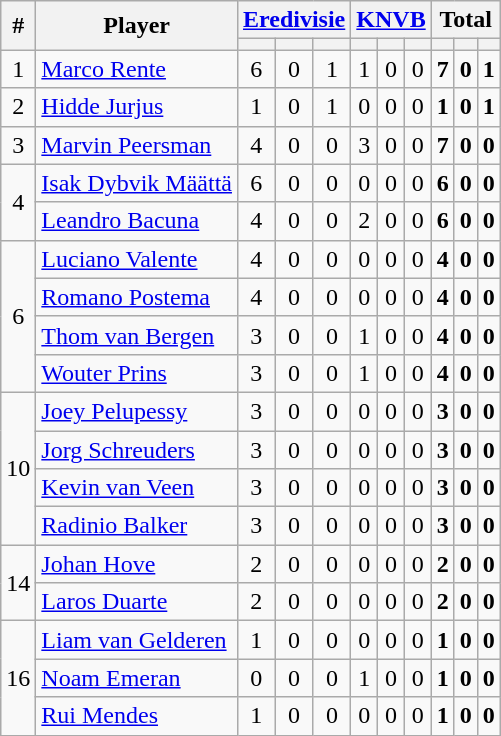<table class="wikitable sortable" style="text-align:center">
<tr>
<th rowspan="2">#</th>
<th rowspan="2">Player</th>
<th colspan="3"><a href='#'>Eredivisie</a></th>
<th colspan="3"><a href='#'>KNVB</a></th>
<th colspan="3"><strong>Total</strong></th>
</tr>
<tr>
<th></th>
<th></th>
<th></th>
<th></th>
<th></th>
<th></th>
<th></th>
<th></th>
<th></th>
</tr>
<tr>
<td>1</td>
<td align="left"> <a href='#'>Marco Rente</a></td>
<td>6</td>
<td>0</td>
<td>1</td>
<td>1</td>
<td>0</td>
<td>0</td>
<td><strong>7</strong></td>
<td><strong>0</strong></td>
<td><strong>1</strong></td>
</tr>
<tr>
<td>2</td>
<td align="left"> <a href='#'>Hidde Jurjus</a></td>
<td>1</td>
<td>0</td>
<td>1</td>
<td>0</td>
<td>0</td>
<td>0</td>
<td><strong>1</strong></td>
<td><strong>0</strong></td>
<td><strong>1</strong></td>
</tr>
<tr>
<td>3</td>
<td align="left"> <a href='#'>Marvin Peersman</a></td>
<td>4</td>
<td>0</td>
<td>0</td>
<td>3</td>
<td>0</td>
<td>0</td>
<td><strong>7</strong></td>
<td><strong>0</strong></td>
<td><strong>0</strong></td>
</tr>
<tr>
<td rowspan=2>4</td>
<td align="left"> <a href='#'>Isak Dybvik Määttä</a></td>
<td>6</td>
<td>0</td>
<td>0</td>
<td>0</td>
<td>0</td>
<td>0</td>
<td><strong>6</strong></td>
<td><strong>0</strong></td>
<td><strong>0</strong></td>
</tr>
<tr>
<td align="left"> <a href='#'>Leandro Bacuna</a></td>
<td>4</td>
<td>0</td>
<td>0</td>
<td>2</td>
<td>0</td>
<td>0</td>
<td><strong>6</strong></td>
<td><strong>0</strong></td>
<td><strong>0</strong></td>
</tr>
<tr>
<td rowspan=4>6</td>
<td align="left"> <a href='#'>Luciano Valente</a></td>
<td>4</td>
<td>0</td>
<td>0</td>
<td>0</td>
<td>0</td>
<td>0</td>
<td><strong>4</strong></td>
<td><strong>0</strong></td>
<td><strong>0</strong></td>
</tr>
<tr>
<td align="left"> <a href='#'>Romano Postema</a></td>
<td>4</td>
<td>0</td>
<td>0</td>
<td>0</td>
<td>0</td>
<td>0</td>
<td><strong>4</strong></td>
<td><strong>0</strong></td>
<td><strong>0</strong></td>
</tr>
<tr>
<td align="left"> <a href='#'>Thom van Bergen</a></td>
<td>3</td>
<td>0</td>
<td>0</td>
<td>1</td>
<td>0</td>
<td>0</td>
<td><strong>4</strong></td>
<td><strong>0</strong></td>
<td><strong>0</strong></td>
</tr>
<tr>
<td align="left"> <a href='#'>Wouter Prins</a></td>
<td>3</td>
<td>0</td>
<td>0</td>
<td>1</td>
<td>0</td>
<td>0</td>
<td><strong>4</strong></td>
<td><strong>0</strong></td>
<td><strong>0</strong></td>
</tr>
<tr>
<td rowspan=4>10</td>
<td align="left"> <a href='#'>Joey Pelupessy</a></td>
<td>3</td>
<td>0</td>
<td>0</td>
<td>0</td>
<td>0</td>
<td>0</td>
<td><strong>3</strong></td>
<td><strong>0</strong></td>
<td><strong>0</strong></td>
</tr>
<tr>
<td align="left"> <a href='#'>Jorg Schreuders</a></td>
<td>3</td>
<td>0</td>
<td>0</td>
<td>0</td>
<td>0</td>
<td>0</td>
<td><strong>3</strong></td>
<td><strong>0</strong></td>
<td><strong>0</strong></td>
</tr>
<tr>
<td align="left"> <a href='#'>Kevin van Veen</a></td>
<td>3</td>
<td>0</td>
<td>0</td>
<td>0</td>
<td>0</td>
<td>0</td>
<td><strong>3</strong></td>
<td><strong>0</strong></td>
<td><strong>0</strong></td>
</tr>
<tr>
<td align="left"> <a href='#'>Radinio Balker</a></td>
<td>3</td>
<td>0</td>
<td>0</td>
<td>0</td>
<td>0</td>
<td>0</td>
<td><strong>3</strong></td>
<td><strong>0</strong></td>
<td><strong>0</strong></td>
</tr>
<tr>
<td rowspan=2>14</td>
<td align="left"> <a href='#'>Johan Hove</a></td>
<td>2</td>
<td>0</td>
<td>0</td>
<td>0</td>
<td>0</td>
<td>0</td>
<td><strong>2</strong></td>
<td><strong>0</strong></td>
<td><strong>0</strong></td>
</tr>
<tr>
<td align="left"> <a href='#'>Laros Duarte</a></td>
<td>2</td>
<td>0</td>
<td>0</td>
<td>0</td>
<td>0</td>
<td>0</td>
<td><strong>2</strong></td>
<td><strong>0</strong></td>
<td><strong>0</strong></td>
</tr>
<tr>
<td rowspan=3>16</td>
<td align="left"> <a href='#'>Liam van Gelderen</a></td>
<td>1</td>
<td>0</td>
<td>0</td>
<td>0</td>
<td>0</td>
<td>0</td>
<td><strong>1</strong></td>
<td><strong>0</strong></td>
<td><strong>0</strong></td>
</tr>
<tr>
<td align="left"> <a href='#'>Noam Emeran</a></td>
<td>0</td>
<td>0</td>
<td>0</td>
<td>1</td>
<td>0</td>
<td>0</td>
<td><strong>1</strong></td>
<td><strong>0</strong></td>
<td><strong>0</strong></td>
</tr>
<tr>
<td align="left"> <a href='#'>Rui Mendes</a></td>
<td>1</td>
<td>0</td>
<td>0</td>
<td>0</td>
<td>0</td>
<td>0</td>
<td><strong>1</strong></td>
<td><strong>0</strong></td>
<td><strong>0</strong></td>
</tr>
</table>
